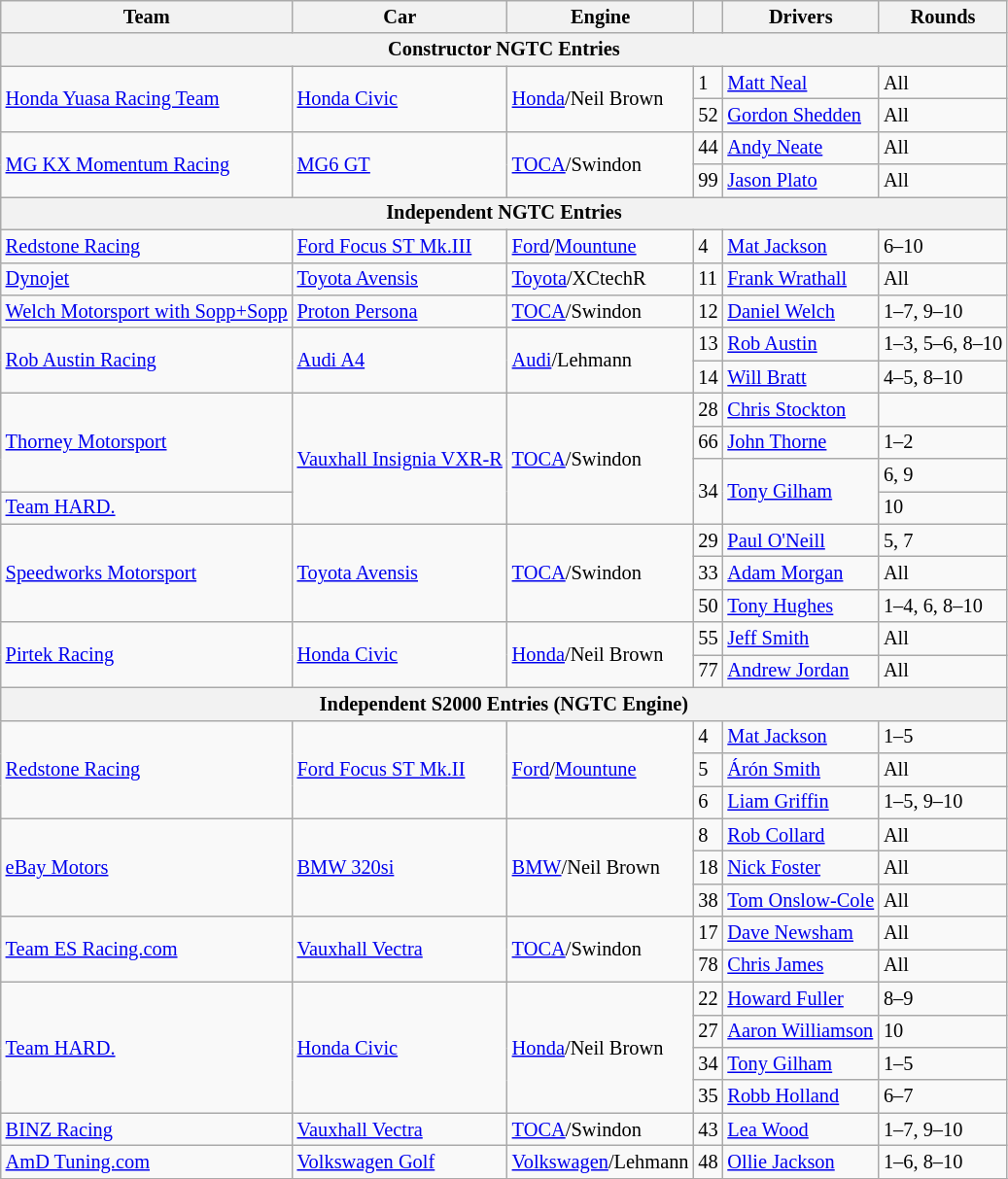<table class="wikitable" style="font-size: 85%">
<tr>
<th>Team</th>
<th>Car</th>
<th>Engine</th>
<th></th>
<th>Drivers</th>
<th>Rounds</th>
</tr>
<tr>
<th colspan=6>Constructor NGTC Entries</th>
</tr>
<tr>
<td rowspan=2><a href='#'>Honda Yuasa Racing Team</a></td>
<td rowspan=2><a href='#'>Honda Civic</a></td>
<td rowspan=2><a href='#'>Honda</a>/Neil Brown</td>
<td>1</td>
<td> <a href='#'>Matt Neal</a></td>
<td>All</td>
</tr>
<tr>
<td>52</td>
<td> <a href='#'>Gordon Shedden</a></td>
<td>All</td>
</tr>
<tr>
<td rowspan=2><a href='#'>MG KX Momentum Racing</a></td>
<td rowspan=2><a href='#'>MG6 GT</a></td>
<td rowspan=2><a href='#'>TOCA</a>/Swindon</td>
<td>44</td>
<td> <a href='#'>Andy Neate</a></td>
<td>All</td>
</tr>
<tr>
<td>99</td>
<td> <a href='#'>Jason Plato</a></td>
<td>All</td>
</tr>
<tr>
<th colspan=6>Independent NGTC Entries</th>
</tr>
<tr>
<td><a href='#'>Redstone Racing</a></td>
<td><a href='#'>Ford Focus ST Mk.III</a></td>
<td><a href='#'>Ford</a>/<a href='#'>Mountune</a></td>
<td>4</td>
<td> <a href='#'>Mat Jackson</a></td>
<td>6–10</td>
</tr>
<tr>
<td><a href='#'>Dynojet</a></td>
<td><a href='#'>Toyota Avensis</a></td>
<td><a href='#'>Toyota</a>/XCtechR</td>
<td>11</td>
<td> <a href='#'>Frank Wrathall</a></td>
<td>All</td>
</tr>
<tr>
<td nowrap><a href='#'>Welch Motorsport with Sopp+Sopp</a></td>
<td><a href='#'>Proton Persona</a></td>
<td><a href='#'>TOCA</a>/Swindon</td>
<td>12</td>
<td> <a href='#'>Daniel Welch</a></td>
<td>1–7, 9–10</td>
</tr>
<tr>
<td rowspan=2><a href='#'>Rob Austin Racing</a></td>
<td rowspan=2><a href='#'>Audi A4</a></td>
<td rowspan=2><a href='#'>Audi</a>/Lehmann</td>
<td>13</td>
<td> <a href='#'>Rob Austin</a></td>
<td nowrap>1–3, 5–6, 8–10</td>
</tr>
<tr>
<td>14</td>
<td> <a href='#'>Will Bratt</a></td>
<td>4–5, 8–10</td>
</tr>
<tr>
<td rowspan=3><a href='#'>Thorney Motorsport</a></td>
<td rowspan=4 nowrap><a href='#'>Vauxhall Insignia VXR-R</a></td>
<td rowspan=4><a href='#'>TOCA</a>/Swindon</td>
<td>28</td>
<td> <a href='#'>Chris Stockton</a></td>
<td></td>
</tr>
<tr>
<td>66</td>
<td> <a href='#'>John Thorne</a></td>
<td>1–2</td>
</tr>
<tr>
<td rowspan=2>34</td>
<td rowspan=2> <a href='#'>Tony Gilham</a></td>
<td>6, 9</td>
</tr>
<tr>
<td><a href='#'>Team HARD.</a></td>
<td>10</td>
</tr>
<tr>
<td rowspan=3><a href='#'>Speedworks Motorsport</a></td>
<td rowspan=3><a href='#'>Toyota Avensis</a></td>
<td rowspan=3><a href='#'>TOCA</a>/Swindon</td>
<td>29</td>
<td> <a href='#'>Paul O'Neill</a></td>
<td>5, 7</td>
</tr>
<tr>
<td>33</td>
<td> <a href='#'>Adam Morgan</a></td>
<td>All</td>
</tr>
<tr>
<td>50</td>
<td> <a href='#'>Tony Hughes</a></td>
<td>1–4, 6, 8–10</td>
</tr>
<tr>
<td rowspan=2><a href='#'>Pirtek Racing</a></td>
<td rowspan=2><a href='#'>Honda Civic</a></td>
<td rowspan=2><a href='#'>Honda</a>/Neil Brown</td>
<td>55</td>
<td> <a href='#'>Jeff Smith</a></td>
<td>All</td>
</tr>
<tr>
<td>77</td>
<td> <a href='#'>Andrew Jordan</a></td>
<td>All</td>
</tr>
<tr>
<th colspan=6>Independent S2000 Entries (NGTC Engine)</th>
</tr>
<tr>
<td rowspan=3><a href='#'>Redstone Racing</a></td>
<td rowspan=3><a href='#'>Ford Focus ST Mk.II</a></td>
<td rowspan=3><a href='#'>Ford</a>/<a href='#'>Mountune</a></td>
<td>4</td>
<td> <a href='#'>Mat Jackson</a></td>
<td>1–5</td>
</tr>
<tr>
<td>5</td>
<td> <a href='#'>Árón Smith</a></td>
<td>All</td>
</tr>
<tr>
<td>6</td>
<td> <a href='#'>Liam Griffin</a></td>
<td>1–5, 9–10</td>
</tr>
<tr>
<td rowspan=3><a href='#'>eBay Motors</a></td>
<td rowspan=3><a href='#'>BMW 320si</a></td>
<td rowspan=3><a href='#'>BMW</a>/Neil Brown</td>
<td>8</td>
<td> <a href='#'>Rob Collard</a></td>
<td>All</td>
</tr>
<tr>
<td>18</td>
<td> <a href='#'>Nick Foster</a></td>
<td>All</td>
</tr>
<tr>
<td>38</td>
<td nowrap> <a href='#'>Tom Onslow-Cole</a></td>
<td>All</td>
</tr>
<tr>
<td rowspan=2><a href='#'>Team ES Racing.com</a></td>
<td rowspan=2><a href='#'>Vauxhall Vectra</a></td>
<td rowspan=2><a href='#'>TOCA</a>/Swindon</td>
<td>17</td>
<td> <a href='#'>Dave Newsham</a></td>
<td>All</td>
</tr>
<tr>
<td>78</td>
<td> <a href='#'>Chris James</a></td>
<td>All</td>
</tr>
<tr>
<td rowspan=4><a href='#'>Team HARD.</a></td>
<td rowspan=4><a href='#'>Honda Civic</a></td>
<td rowspan=4><a href='#'>Honda</a>/Neil Brown</td>
<td>22</td>
<td> <a href='#'>Howard Fuller</a></td>
<td>8–9</td>
</tr>
<tr>
<td>27</td>
<td> <a href='#'>Aaron Williamson</a></td>
<td>10</td>
</tr>
<tr>
<td>34</td>
<td> <a href='#'>Tony Gilham</a></td>
<td>1–5</td>
</tr>
<tr>
<td>35</td>
<td> <a href='#'>Robb Holland</a></td>
<td>6–7</td>
</tr>
<tr>
<td><a href='#'>BINZ Racing</a></td>
<td><a href='#'>Vauxhall Vectra</a></td>
<td><a href='#'>TOCA</a>/Swindon</td>
<td>43</td>
<td> <a href='#'>Lea Wood</a></td>
<td>1–7, 9–10</td>
</tr>
<tr>
<td><a href='#'>AmD Tuning.com</a></td>
<td><a href='#'>Volkswagen Golf</a></td>
<td><a href='#'>Volkswagen</a>/Lehmann</td>
<td>48</td>
<td> <a href='#'>Ollie Jackson</a></td>
<td>1–6, 8–10</td>
</tr>
<tr>
</tr>
</table>
